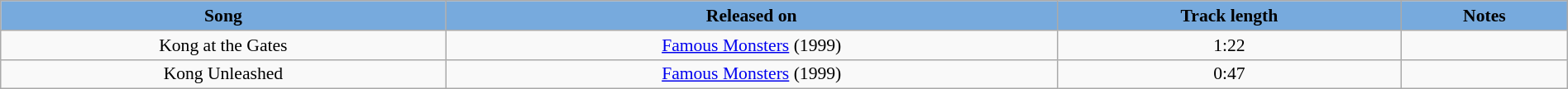<table class="wikitable" style="margin:0.5em auto; clear:both; font-size:.9em; text-align:center; width:100%">
<tr>
<th style="background: #7ad;">Song</th>
<th style="background: #7ad;">Released on</th>
<th style="background: #7ad;">Track length</th>
<th style="background: #7ad;">Notes</th>
</tr>
<tr>
<td>Kong at the Gates</td>
<td><a href='#'>Famous Monsters</a> (1999)</td>
<td>1:22</td>
<td></td>
</tr>
<tr>
<td>Kong Unleashed</td>
<td><a href='#'>Famous Monsters</a> (1999)</td>
<td>0:47</td>
<td></td>
</tr>
</table>
